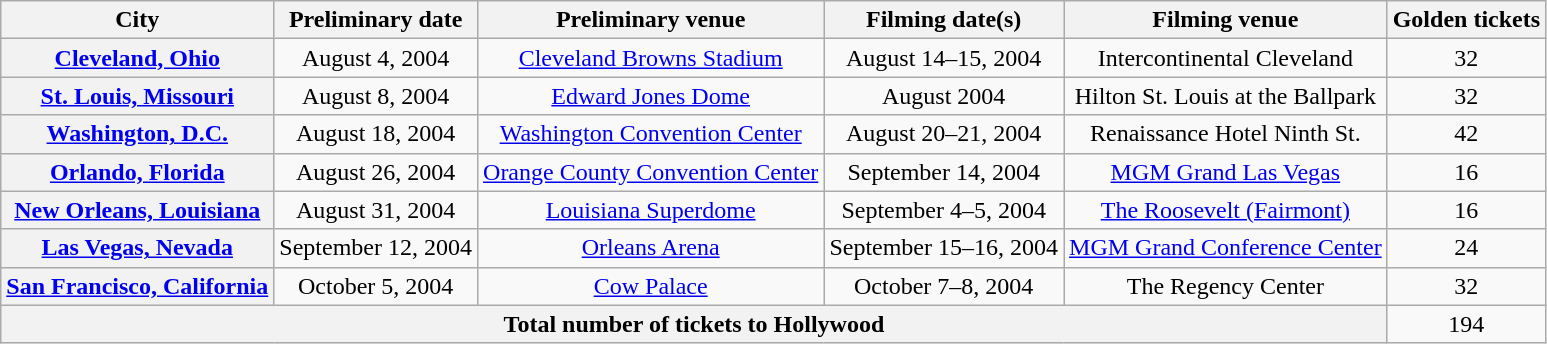<table class="wikitable sortable" style=" text-align:center">
<tr>
<th scope="col">City</th>
<th scope="col">Preliminary date</th>
<th scope="col" class="unsortable">Preliminary venue</th>
<th scope="col">Filming date(s)</th>
<th scope="col" class="unsortable">Filming venue</th>
<th scope="col">Golden tickets</th>
</tr>
<tr>
<th scope="row"><a href='#'>Cleveland, Ohio</a></th>
<td>August 4, 2004</td>
<td><a href='#'>Cleveland Browns Stadium</a></td>
<td>August 14–15, 2004</td>
<td>Intercontinental Cleveland</td>
<td>32</td>
</tr>
<tr>
<th scope="row"><a href='#'>St. Louis, Missouri</a></th>
<td>August 8, 2004</td>
<td><a href='#'>Edward Jones Dome</a></td>
<td>August 2004</td>
<td>Hilton St. Louis at the Ballpark</td>
<td>32</td>
</tr>
<tr>
<th scope="row"><a href='#'>Washington, D.C.</a></th>
<td>August 18, 2004</td>
<td><a href='#'>Washington Convention Center</a></td>
<td>August 20–21, 2004</td>
<td>Renaissance Hotel Ninth St.</td>
<td>42</td>
</tr>
<tr>
<th scope="row"><a href='#'>Orlando, Florida</a></th>
<td>August 26, 2004</td>
<td><a href='#'>Orange County Convention Center</a></td>
<td>September 14, 2004</td>
<td><a href='#'>MGM Grand Las Vegas</a></td>
<td>16</td>
</tr>
<tr>
<th scope="row"><a href='#'>New Orleans, Louisiana</a></th>
<td>August 31, 2004</td>
<td><a href='#'>Louisiana Superdome</a></td>
<td>September 4–5, 2004</td>
<td><a href='#'>The Roosevelt (Fairmont)</a></td>
<td>16</td>
</tr>
<tr>
<th scope="row"><a href='#'>Las Vegas, Nevada</a></th>
<td>September 12, 2004</td>
<td><a href='#'>Orleans Arena</a></td>
<td>September 15–16, 2004</td>
<td><a href='#'>MGM Grand Conference Center</a></td>
<td>24</td>
</tr>
<tr>
<th scope="row"><a href='#'>San Francisco, California</a></th>
<td>October 5, 2004</td>
<td><a href='#'>Cow Palace</a></td>
<td>October 7–8, 2004</td>
<td>The Regency Center</td>
<td>32</td>
</tr>
<tr>
<th colspan="5">Total number of tickets to Hollywood</th>
<td>194</td>
</tr>
</table>
